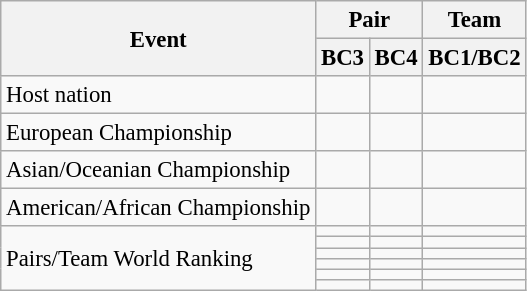<table class="wikitable"  style="font-size:95%">
<tr>
<th rowspan="2">Event</th>
<th colspan="2">Pair</th>
<th>Team</th>
</tr>
<tr>
<th>BC3</th>
<th>BC4</th>
<th>BC1/BC2</th>
</tr>
<tr>
<td>Host nation</td>
<td></td>
<td></td>
<td></td>
</tr>
<tr>
<td>European Championship</td>
<td></td>
<td></td>
<td></td>
</tr>
<tr>
<td>Asian/Oceanian Championship</td>
<td></td>
<td></td>
<td></td>
</tr>
<tr>
<td>American/African Championship</td>
<td></td>
<td></td>
<td></td>
</tr>
<tr>
<td rowspan="10">Pairs/Team World Ranking</td>
<td></td>
<td></td>
<td></td>
</tr>
<tr>
<td></td>
<td></td>
<td></td>
</tr>
<tr>
<td></td>
<td></td>
<td></td>
</tr>
<tr>
<td></td>
<td></td>
<td></td>
</tr>
<tr>
<td></td>
<td></td>
<td></td>
</tr>
<tr>
<td></td>
<td></td>
<td></td>
</tr>
</table>
